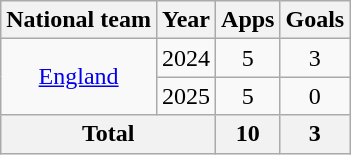<table class="wikitable" style="text-align:center">
<tr>
<th>National team</th>
<th>Year</th>
<th>Apps</th>
<th>Goals</th>
</tr>
<tr>
<td rowspan="2"><a href='#'>England</a></td>
<td>2024</td>
<td>5</td>
<td>3</td>
</tr>
<tr>
<td>2025</td>
<td>5</td>
<td>0</td>
</tr>
<tr>
<th colspan="2">Total</th>
<th>10</th>
<th>3</th>
</tr>
</table>
